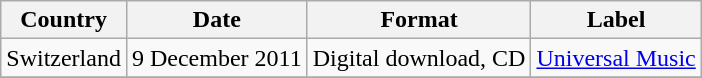<table class="wikitable">
<tr>
<th>Country</th>
<th>Date</th>
<th>Format</th>
<th>Label</th>
</tr>
<tr>
<td>Switzerland</td>
<td>9 December 2011</td>
<td>Digital download, CD</td>
<td><a href='#'>Universal Music</a></td>
</tr>
<tr>
</tr>
</table>
